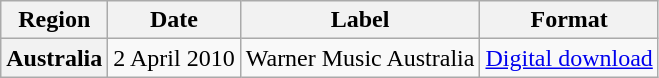<table class="wikitable plainrowheaders">
<tr>
<th>Region</th>
<th>Date</th>
<th>Label</th>
<th>Format</th>
</tr>
<tr>
<th scope="row">Australia</th>
<td>2 April 2010</td>
<td>Warner Music Australia</td>
<td><a href='#'>Digital download</a></td>
</tr>
</table>
